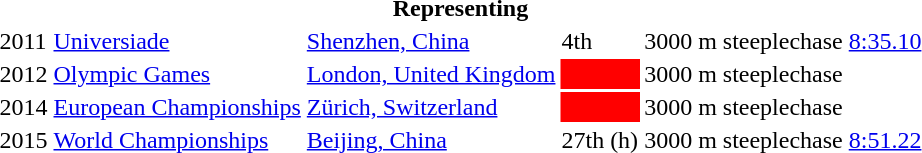<table>
<tr>
<th colspan="6">Representing </th>
</tr>
<tr>
<td>2011</td>
<td><a href='#'>Universiade</a></td>
<td><a href='#'>Shenzhen, China</a></td>
<td>4th</td>
<td>3000 m steeplechase</td>
<td><a href='#'>8:35.10</a></td>
</tr>
<tr>
<td>2012</td>
<td><a href='#'>Olympic Games</a></td>
<td><a href='#'>London, United Kingdom</a></td>
<td bgcolor=red></td>
<td>3000 m steeplechase</td>
<td><a href='#'></a></td>
</tr>
<tr>
<td>2014</td>
<td><a href='#'>European Championships</a></td>
<td><a href='#'>Zürich, Switzerland</a></td>
<td bgcolor=red></td>
<td>3000 m steeplechase</td>
<td><a href='#'></a></td>
</tr>
<tr>
<td>2015</td>
<td><a href='#'>World Championships</a></td>
<td><a href='#'>Beijing, China</a></td>
<td>27th (h)</td>
<td>3000 m steeplechase</td>
<td><a href='#'>8:51.22</a></td>
</tr>
</table>
